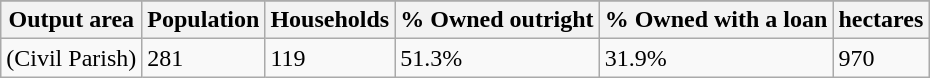<table class="wikitable">
<tr>
</tr>
<tr>
<th>Output area</th>
<th>Population</th>
<th>Households</th>
<th>% Owned outright</th>
<th>% Owned with a loan</th>
<th>hectares</th>
</tr>
<tr>
<td>(Civil Parish)</td>
<td>281</td>
<td>119</td>
<td>51.3%</td>
<td>31.9%</td>
<td>970</td>
</tr>
</table>
